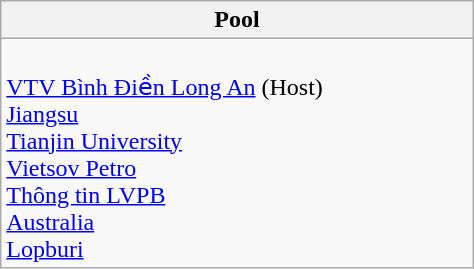<table class="wikitable" width=25%>
<tr>
<th width=50%>Pool</th>
</tr>
<tr>
<td><br> <a href='#'>VTV Bình Điền Long An</a> (Host)<br>
 <a href='#'>Jiangsu</a> <br>
 <a href='#'>Tianjin University</a><br>
 <a href='#'>Vietsov Petro</a><br>
 <a href='#'>Thông tin LVPB</a> <br>  
 <a href='#'>Australia</a> <br>  
 <a href='#'>Lopburi</a><br></td>
</tr>
</table>
